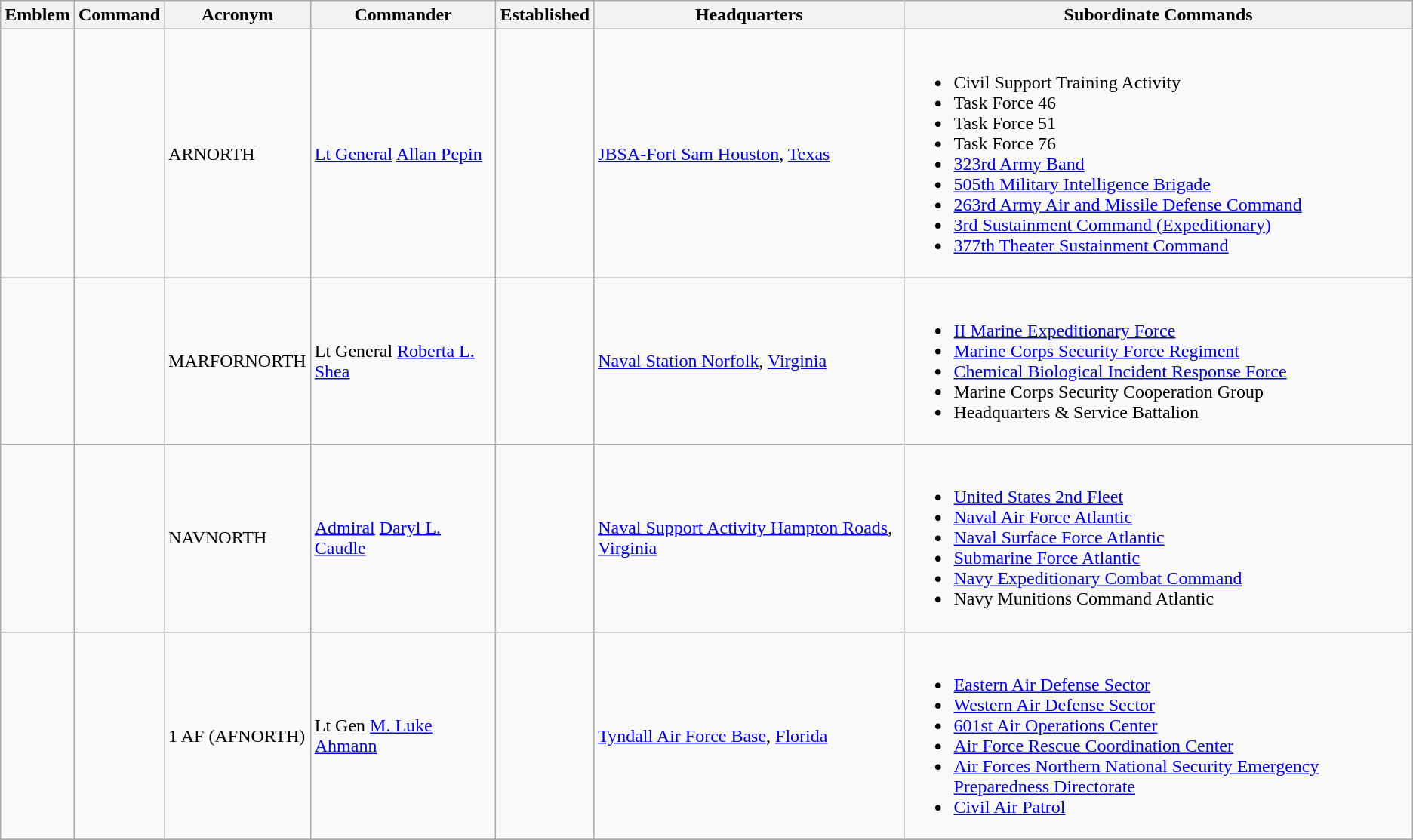<table class="wikitable">
<tr>
<th>Emblem</th>
<th>Command</th>
<th>Acronym</th>
<th>Commander</th>
<th>Established</th>
<th>Headquarters</th>
<th>Subordinate Commands</th>
</tr>
<tr>
<td></td>
<td></td>
<td>ARNORTH</td>
<td><a href='#'>Lt General</a> <a href='#'>Allan Pepin</a></td>
<td></td>
<td><a href='#'>JBSA-Fort Sam Houston</a>, <a href='#'>Texas</a></td>
<td><br><ul><li>Civil Support Training Activity</li><li>Task Force 46</li><li>Task Force 51</li><li>Task Force 76</li><li><a href='#'>323rd Army Band</a></li><li> <a href='#'>505th Military Intelligence Brigade</a></li><li> <a href='#'>263rd Army Air and Missile Defense Command</a></li><li> <a href='#'>3rd Sustainment Command (Expeditionary)</a></li><li> <a href='#'>377th Theater Sustainment Command</a></li></ul></td>
</tr>
<tr>
<td></td>
<td></td>
<td>MARFORNORTH</td>
<td>Lt General <a href='#'>Roberta L. Shea</a></td>
<td></td>
<td><a href='#'>Naval Station Norfolk</a>, <a href='#'>Virginia</a></td>
<td><br><ul><li> <a href='#'>II Marine Expeditionary Force</a></li><li> <a href='#'>Marine Corps Security Force Regiment</a></li><li> <a href='#'>Chemical Biological Incident Response Force</a></li><li>Marine Corps Security Cooperation Group</li><li>Headquarters & Service Battalion</li></ul></td>
</tr>
<tr>
<td></td>
<td></td>
<td>NAVNORTH</td>
<td><a href='#'>Admiral</a> <a href='#'>Daryl L. Caudle</a></td>
<td></td>
<td><a href='#'>Naval Support Activity Hampton Roads</a>, <a href='#'>Virginia</a></td>
<td><br><ul><li> <a href='#'>United States 2nd Fleet</a></li><li> <a href='#'>Naval Air Force Atlantic</a></li><li> <a href='#'>Naval Surface Force Atlantic</a></li><li> <a href='#'>Submarine Force Atlantic</a></li><li> <a href='#'>Navy Expeditionary Combat Command</a></li><li> Navy Munitions Command Atlantic</li></ul></td>
</tr>
<tr>
<td> </td>
<td></td>
<td>1 AF (AFNORTH)</td>
<td>Lt Gen <a href='#'>M. Luke Ahmann</a></td>
<td></td>
<td><a href='#'>Tyndall Air Force Base</a>, <a href='#'>Florida</a></td>
<td><br><ul><li> <a href='#'>Eastern Air Defense Sector</a></li><li> <a href='#'>Western Air Defense Sector</a></li><li> <a href='#'>601st Air Operations Center</a></li><li> <a href='#'>Air Force Rescue Coordination Center</a></li><li> <a href='#'>Air Forces Northern National Security Emergency Preparedness Directorate</a></li><li> <a href='#'>Civil Air Patrol</a></li></ul></td>
</tr>
<tr>
</tr>
</table>
